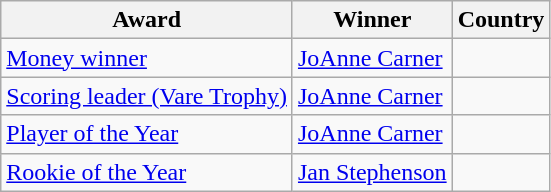<table class="wikitable">
<tr>
<th>Award</th>
<th>Winner</th>
<th>Country</th>
</tr>
<tr>
<td><a href='#'>Money winner</a></td>
<td><a href='#'>JoAnne Carner</a></td>
<td></td>
</tr>
<tr>
<td><a href='#'>Scoring leader (Vare Trophy)</a></td>
<td><a href='#'>JoAnne Carner</a></td>
<td></td>
</tr>
<tr>
<td><a href='#'>Player of the Year</a></td>
<td><a href='#'>JoAnne Carner</a></td>
<td></td>
</tr>
<tr>
<td><a href='#'>Rookie of the Year</a></td>
<td><a href='#'>Jan Stephenson</a></td>
<td></td>
</tr>
</table>
